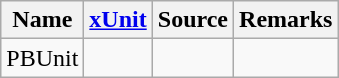<table class="wikitable sortable">
<tr>
<th>Name</th>
<th><a href='#'>xUnit</a></th>
<th>Source</th>
<th>Remarks</th>
</tr>
<tr>
<td>PBUnit</td>
<td></td>
<td></td>
<td></td>
</tr>
</table>
